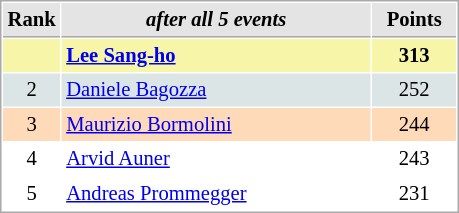<table cellspacing="1" cellpadding="3" style="border:1px solid #AAAAAA;font-size:86%">
<tr style="background-color: #E4E4E4;">
<th style="border-bottom:1px solid #AAAAAA; width: 10px;">Rank</th>
<th style="border-bottom:1px solid #AAAAAA; width: 200px;"><em>after all 5 events</em></th>
<th style="border-bottom:1px solid #AAAAAA; width: 50px;">Points</th>
</tr>
<tr style="background:#f7f6a8;">
<td align=center></td>
<td> <strong><a href='#'>Lee Sang-ho</a></strong></td>
<td align=center><strong>313</strong></td>
</tr>
<tr style="background:#dce5e5;">
<td align=center>2</td>
<td> <a href='#'>Daniele Bagozza</a></td>
<td align=center>252</td>
</tr>
<tr style="background:#ffdab9;">
<td align=center>3</td>
<td> <a href='#'>Maurizio Bormolini</a></td>
<td align=center>244</td>
</tr>
<tr>
<td align=center>4</td>
<td> <a href='#'>Arvid Auner</a></td>
<td align=center>243</td>
</tr>
<tr>
<td align=center>5</td>
<td> <a href='#'>Andreas Prommegger</a></td>
<td align=center>231</td>
</tr>
</table>
